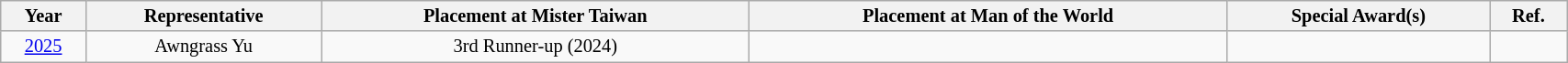<table class="wikitable sortable" style="font-size: 85%;text-align:center" width="90%">
<tr>
<th>Year</th>
<th>Representative</th>
<th>Placement at Mister Taiwan</th>
<th>Placement at Man of the World</th>
<th>Special Award(s)</th>
<th>Ref.</th>
</tr>
<tr>
<td><a href='#'>2025</a></td>
<td>Awngrass Yu</td>
<td nowrap>3rd Runner-up (2024)</td>
<td nowrap></td>
<td style="background:;"></td>
<td></td>
</tr>
</table>
